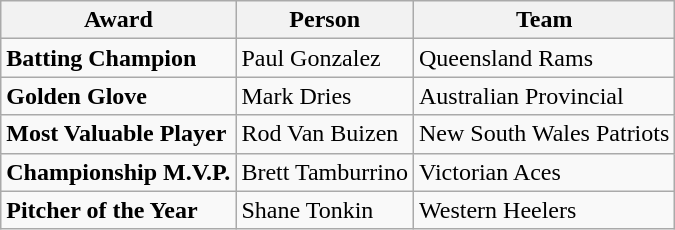<table class="wikitable">
<tr>
<th>Award</th>
<th>Person</th>
<th>Team</th>
</tr>
<tr>
<td><strong>Batting Champion</strong></td>
<td>Paul Gonzalez</td>
<td>Queensland Rams</td>
</tr>
<tr>
<td><strong>Golden Glove</strong></td>
<td>Mark Dries</td>
<td>Australian Provincial</td>
</tr>
<tr>
<td><strong>Most Valuable Player</strong></td>
<td>Rod Van Buizen</td>
<td>New South Wales Patriots</td>
</tr>
<tr>
<td><strong>Championship M.V.P.</strong></td>
<td>Brett Tamburrino</td>
<td>Victorian Aces</td>
</tr>
<tr>
<td><strong>Pitcher of the Year</strong></td>
<td>Shane Tonkin</td>
<td>Western Heelers</td>
</tr>
</table>
